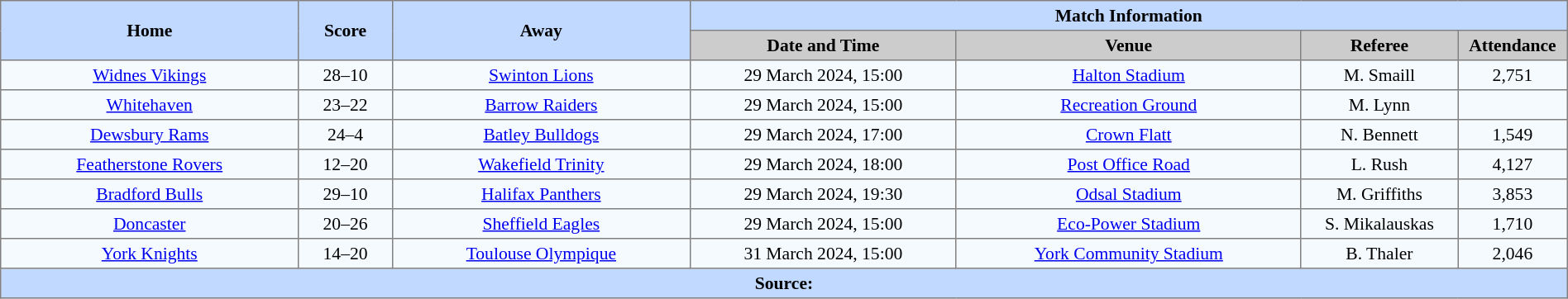<table border=1 style="border-collapse:collapse; font-size:90%; text-align:center;" cellpadding=3 cellspacing=0 width=100%>
<tr bgcolor=#C1D8FF>
<th scope="col" rowspan=2 width=19%>Home</th>
<th scope="col" rowspan=2 width=6%>Score</th>
<th scope="col" rowspan=2 width=19%>Away</th>
<th colspan=6>Match Information</th>
</tr>
<tr bgcolor=#CCCCCC>
<th scope="col" width=17%>Date and Time</th>
<th scope="col" width=22%>Venue</th>
<th scope="col" width=10%>Referee</th>
<th scope="col" width=7%>Attendance</th>
</tr>
<tr bgcolor=#F5FAFF>
<td> <a href='#'>Widnes Vikings</a></td>
<td>28–10</td>
<td> <a href='#'>Swinton Lions</a></td>
<td>29 March 2024, 15:00</td>
<td><a href='#'>Halton Stadium</a></td>
<td>M. Smaill</td>
<td>2,751</td>
</tr>
<tr bgcolor=#F5FAFF>
<td> <a href='#'>Whitehaven</a></td>
<td>23–22</td>
<td> <a href='#'>Barrow Raiders</a></td>
<td>29 March 2024, 15:00</td>
<td><a href='#'>Recreation Ground</a></td>
<td>M. Lynn</td>
<td></td>
</tr>
<tr bgcolor=#F5FAFF>
<td> <a href='#'>Dewsbury Rams</a></td>
<td>24–4</td>
<td> <a href='#'>Batley Bulldogs</a></td>
<td>29 March 2024, 17:00</td>
<td><a href='#'>Crown Flatt</a></td>
<td>N. Bennett</td>
<td>1,549</td>
</tr>
<tr bgcolor=#F5FAFF>
<td> <a href='#'>Featherstone Rovers</a></td>
<td>12–20</td>
<td> <a href='#'>Wakefield Trinity</a></td>
<td>29 March 2024, 18:00</td>
<td><a href='#'>Post Office Road</a></td>
<td>L. Rush</td>
<td>4,127</td>
</tr>
<tr bgcolor=#F5FAFF>
<td> <a href='#'>Bradford Bulls</a></td>
<td>29–10</td>
<td> <a href='#'>Halifax Panthers</a></td>
<td>29 March 2024, 19:30</td>
<td><a href='#'>Odsal Stadium</a></td>
<td>M. Griffiths</td>
<td>3,853</td>
</tr>
<tr bgcolor=#F5FAFF>
<td> <a href='#'>Doncaster</a></td>
<td>20–26</td>
<td> <a href='#'>Sheffield Eagles</a></td>
<td>29 March 2024, 15:00</td>
<td><a href='#'>Eco-Power Stadium</a></td>
<td>S. Mikalauskas</td>
<td>1,710</td>
</tr>
<tr bgcolor=#F5FAFF>
<td> <a href='#'>York Knights</a></td>
<td>14–20</td>
<td> <a href='#'>Toulouse Olympique</a></td>
<td>31 March 2024, 15:00</td>
<td><a href='#'>York Community Stadium</a></td>
<td>B. Thaler</td>
<td>2,046</td>
</tr>
<tr style="background:#c1d8ff;">
<th colspan=7>Source:</th>
</tr>
</table>
